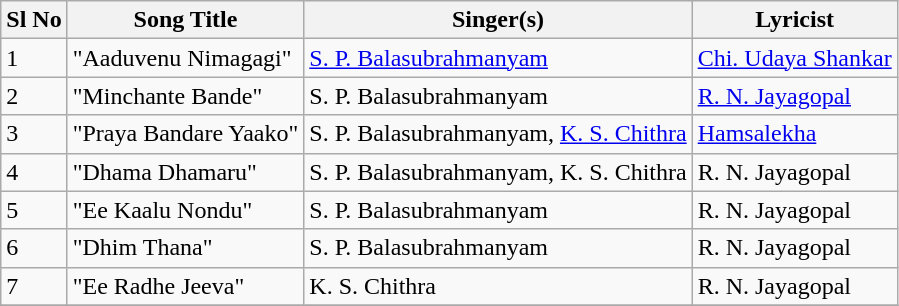<table class="wikitable">
<tr>
<th>Sl No</th>
<th>Song Title</th>
<th>Singer(s)</th>
<th>Lyricist</th>
</tr>
<tr>
<td>1</td>
<td>"Aaduvenu Nimagagi"</td>
<td><a href='#'>S. P. Balasubrahmanyam</a></td>
<td><a href='#'>Chi. Udaya Shankar</a></td>
</tr>
<tr>
<td>2</td>
<td>"Minchante Bande"</td>
<td>S. P. Balasubrahmanyam</td>
<td><a href='#'>R. N. Jayagopal</a></td>
</tr>
<tr>
<td>3</td>
<td>"Praya Bandare Yaako"</td>
<td>S. P. Balasubrahmanyam, <a href='#'>K. S. Chithra</a></td>
<td><a href='#'>Hamsalekha</a></td>
</tr>
<tr>
<td>4</td>
<td>"Dhama Dhamaru"</td>
<td>S. P. Balasubrahmanyam, K. S. Chithra</td>
<td>R. N. Jayagopal</td>
</tr>
<tr>
<td>5</td>
<td>"Ee Kaalu Nondu"</td>
<td>S. P. Balasubrahmanyam</td>
<td>R. N. Jayagopal</td>
</tr>
<tr>
<td>6</td>
<td>"Dhim Thana"</td>
<td>S. P. Balasubrahmanyam</td>
<td>R. N. Jayagopal</td>
</tr>
<tr>
<td>7</td>
<td>"Ee Radhe Jeeva"</td>
<td>K. S. Chithra</td>
<td>R. N. Jayagopal</td>
</tr>
<tr>
</tr>
</table>
